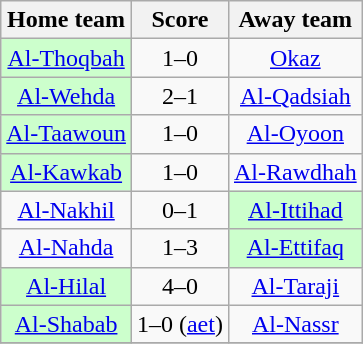<table class="wikitable" style="text-align: center">
<tr>
<th>Home team</th>
<th>Score</th>
<th>Away team</th>
</tr>
<tr>
<td bgcolor="ccffcc"><a href='#'>Al-Thoqbah</a></td>
<td>1–0</td>
<td><a href='#'>Okaz</a></td>
</tr>
<tr>
<td bgcolor="ccffcc"><a href='#'>Al-Wehda</a></td>
<td>2–1</td>
<td><a href='#'>Al-Qadsiah</a></td>
</tr>
<tr>
<td bgcolor="ccffcc"><a href='#'>Al-Taawoun</a></td>
<td>1–0</td>
<td><a href='#'>Al-Oyoon</a></td>
</tr>
<tr>
<td bgcolor="ccffcc"><a href='#'>Al-Kawkab</a></td>
<td>1–0</td>
<td><a href='#'>Al-Rawdhah</a></td>
</tr>
<tr>
<td><a href='#'>Al-Nakhil</a></td>
<td>0–1</td>
<td bgcolor="ccffcc"><a href='#'>Al-Ittihad</a></td>
</tr>
<tr>
<td><a href='#'>Al-Nahda</a></td>
<td>1–3</td>
<td bgcolor="ccffcc"><a href='#'>Al-Ettifaq</a></td>
</tr>
<tr>
<td bgcolor="ccffcc"><a href='#'>Al-Hilal</a></td>
<td>4–0</td>
<td><a href='#'>Al-Taraji</a></td>
</tr>
<tr>
<td bgcolor="ccffcc"><a href='#'>Al-Shabab</a></td>
<td>1–0 (<a href='#'>aet</a>)</td>
<td><a href='#'>Al-Nassr</a></td>
</tr>
<tr>
</tr>
</table>
